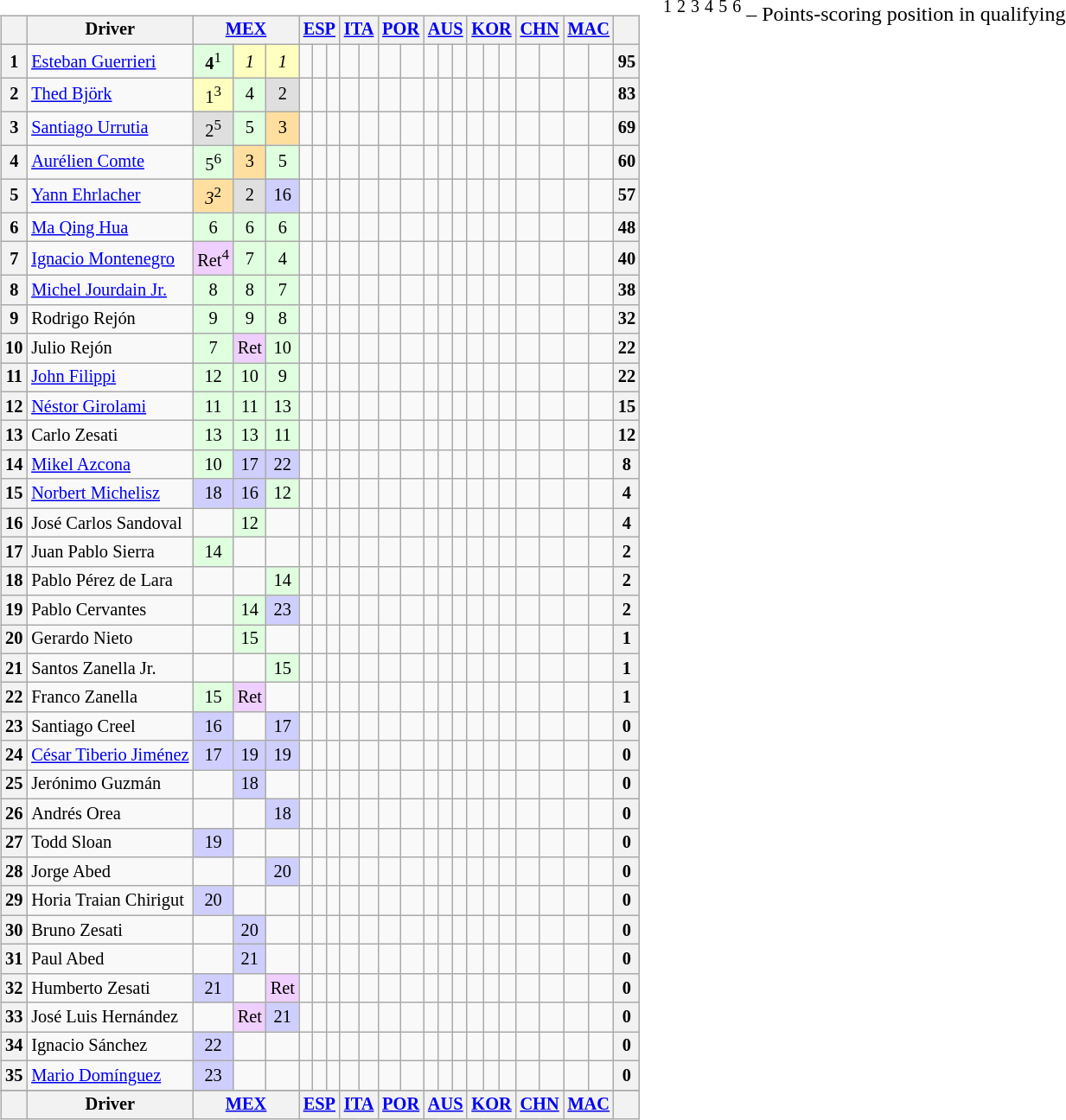<table>
<tr>
<td valign=top><br><table class="wikitable" align="left" style="font-size: 85%; text-align: center;" |>
<tr valign="top">
<th valign=middle></th>
<th valign=middle>Driver</th>
<th colspan="3"><a href='#'>MEX</a><br></th>
<th colspan="3"><a href='#'>ESP</a><br></th>
<th colspan="2"><a href='#'>ITA</a><br></th>
<th colspan="2"><a href='#'>POR</a><br></th>
<th colspan="3"><a href='#'>AUS</a><br></th>
<th colspan="3"><a href='#'>KOR</a><br></th>
<th colspan="2"><a href='#'>CHN</a><br></th>
<th colspan="2"><a href='#'>MAC</a><br></th>
<th valign="middle">  </th>
</tr>
<tr>
<th>1</th>
<td align="left"> <a href='#'>Esteban Guerrieri</a></td>
<td style="background:#dfffdf;"><strong>4</strong><sup>1</sup></td>
<td style="background:#ffffbf;"><em>1</em></td>
<td style="background:#ffffbf;"><em>1</em></td>
<td></td>
<td></td>
<td></td>
<td></td>
<td></td>
<td></td>
<td></td>
<td></td>
<td></td>
<td></td>
<td></td>
<td></td>
<td></td>
<td></td>
<td></td>
<td></td>
<td></td>
<th>95</th>
</tr>
<tr>
<th>2</th>
<td align="left"> <a href='#'>Thed Björk</a></td>
<td style="background:#ffffbf;">1<sup>3</sup></td>
<td style="background:#dfffdf;">4</td>
<td style="background:#dfdfdf;">2</td>
<td></td>
<td></td>
<td></td>
<td></td>
<td></td>
<td></td>
<td></td>
<td></td>
<td></td>
<td></td>
<td></td>
<td></td>
<td></td>
<td></td>
<td></td>
<td></td>
<td></td>
<th>83</th>
</tr>
<tr>
<th>3</th>
<td align="left"> <a href='#'>Santiago Urrutia</a></td>
<td style="background:#dfdfdf;">2<sup>5</sup></td>
<td style="background:#dfffdf;">5</td>
<td style="background:#ffdf9f;">3</td>
<td></td>
<td></td>
<td></td>
<td></td>
<td></td>
<td></td>
<td></td>
<td></td>
<td></td>
<td></td>
<td></td>
<td></td>
<td></td>
<td></td>
<td></td>
<td></td>
<td></td>
<th>69</th>
</tr>
<tr>
<th>4</th>
<td align="left"> <a href='#'>Aurélien Comte</a></td>
<td style="background:#dfffdf;">5<sup>6</sup></td>
<td style="background:#ffdf9f;">3</td>
<td style="background:#dfffdf;">5</td>
<td></td>
<td></td>
<td></td>
<td></td>
<td></td>
<td></td>
<td></td>
<td></td>
<td></td>
<td></td>
<td></td>
<td></td>
<td></td>
<td></td>
<td></td>
<td></td>
<td></td>
<th>60</th>
</tr>
<tr>
<th>5</th>
<td align="left"> <a href='#'>Yann Ehrlacher</a></td>
<td style="background:#ffdf9f;"><em>3</em><sup>2</sup></td>
<td style="background:#dfdfdf;">2</td>
<td style="background:#cfcfff;">16</td>
<td></td>
<td></td>
<td></td>
<td></td>
<td></td>
<td></td>
<td></td>
<td></td>
<td></td>
<td></td>
<td></td>
<td></td>
<td></td>
<td></td>
<td></td>
<td></td>
<td></td>
<th>57</th>
</tr>
<tr>
<th>6</th>
<td align="left"> <a href='#'>Ma Qing Hua</a></td>
<td style="background:#dfffdf;">6</td>
<td style="background:#dfffdf;">6</td>
<td style="background:#dfffdf;">6</td>
<td></td>
<td></td>
<td></td>
<td></td>
<td></td>
<td></td>
<td></td>
<td></td>
<td></td>
<td></td>
<td></td>
<td></td>
<td></td>
<td></td>
<td></td>
<td></td>
<td></td>
<th>48</th>
</tr>
<tr>
<th>7</th>
<td align="left"> <a href='#'>Ignacio Montenegro</a></td>
<td style="background:#efcfff;">Ret<sup>4</sup></td>
<td style="background:#dfffdf;">7</td>
<td style="background:#dfffdf;">4</td>
<td></td>
<td></td>
<td></td>
<td></td>
<td></td>
<td></td>
<td></td>
<td></td>
<td></td>
<td></td>
<td></td>
<td></td>
<td></td>
<td></td>
<td></td>
<td></td>
<td></td>
<th>40</th>
</tr>
<tr>
<th>8</th>
<td align="left"> <a href='#'>Michel Jourdain Jr.</a></td>
<td style="background:#dfffdf;">8</td>
<td style="background:#dfffdf;">8</td>
<td style="background:#dfffdf;">7</td>
<td></td>
<td></td>
<td></td>
<td></td>
<td></td>
<td></td>
<td></td>
<td></td>
<td></td>
<td></td>
<td></td>
<td></td>
<td></td>
<td></td>
<td></td>
<td></td>
<td></td>
<th>38</th>
</tr>
<tr>
<th>9</th>
<td align="left"> Rodrigo Rejón</td>
<td style="background:#dfffdf;">9</td>
<td style="background:#dfffdf;">9</td>
<td style="background:#dfffdf;">8</td>
<td></td>
<td></td>
<td></td>
<td></td>
<td></td>
<td></td>
<td></td>
<td></td>
<td></td>
<td></td>
<td></td>
<td></td>
<td></td>
<td></td>
<td></td>
<td></td>
<td></td>
<th>32</th>
</tr>
<tr>
<th>10</th>
<td align="left"> Julio Rejón</td>
<td style="background:#dfffdf;">7</td>
<td style="background:#efcfff;">Ret</td>
<td style="background:#dfffdf;">10</td>
<td></td>
<td></td>
<td></td>
<td></td>
<td></td>
<td></td>
<td></td>
<td></td>
<td></td>
<td></td>
<td></td>
<td></td>
<td></td>
<td></td>
<td></td>
<td></td>
<td></td>
<th>22</th>
</tr>
<tr>
<th>11</th>
<td align="left"> <a href='#'>John Filippi</a></td>
<td style="background:#dfffdf;">12</td>
<td style="background:#dfffdf;">10</td>
<td style="background:#dfffdf;">9</td>
<td></td>
<td></td>
<td></td>
<td></td>
<td></td>
<td></td>
<td></td>
<td></td>
<td></td>
<td></td>
<td></td>
<td></td>
<td></td>
<td></td>
<td></td>
<td></td>
<td></td>
<th>22</th>
</tr>
<tr>
<th>12</th>
<td align="left"> <a href='#'>Néstor Girolami</a></td>
<td style="background:#dfffdf;">11</td>
<td style="background:#dfffdf;">11</td>
<td style="background:#dfffdf;">13</td>
<td></td>
<td></td>
<td></td>
<td></td>
<td></td>
<td></td>
<td></td>
<td></td>
<td></td>
<td></td>
<td></td>
<td></td>
<td></td>
<td></td>
<td></td>
<td></td>
<td></td>
<th>15</th>
</tr>
<tr>
<th>13</th>
<td align="left"> Carlo Zesati</td>
<td style="background:#dfffdf;">13</td>
<td style="background:#dfffdf;">13</td>
<td style="background:#dfffdf;">11</td>
<td></td>
<td></td>
<td></td>
<td></td>
<td></td>
<td></td>
<td></td>
<td></td>
<td></td>
<td></td>
<td></td>
<td></td>
<td></td>
<td></td>
<td></td>
<td></td>
<td></td>
<th>12</th>
</tr>
<tr>
<th>14</th>
<td align="left"> <a href='#'>Mikel Azcona</a></td>
<td style="background:#dfffdf;">10</td>
<td style="background:#cfcfff;">17</td>
<td style="background:#cfcfff;">22</td>
<td></td>
<td></td>
<td></td>
<td></td>
<td></td>
<td></td>
<td></td>
<td></td>
<td></td>
<td></td>
<td></td>
<td></td>
<td></td>
<td></td>
<td></td>
<td></td>
<td></td>
<th>8</th>
</tr>
<tr>
<th>15</th>
<td align="left"> <a href='#'>Norbert Michelisz</a></td>
<td style="background:#cfcfff;">18</td>
<td style="background:#cfcfff;">16</td>
<td style="background:#dfffdf;">12</td>
<td></td>
<td></td>
<td></td>
<td></td>
<td></td>
<td></td>
<td></td>
<td></td>
<td></td>
<td></td>
<td></td>
<td></td>
<td></td>
<td></td>
<td></td>
<td></td>
<td></td>
<th>4</th>
</tr>
<tr>
<th>16</th>
<td align="left"> José Carlos Sandoval</td>
<td></td>
<td style="background:#dfffdf;">12</td>
<td></td>
<td></td>
<td></td>
<td></td>
<td></td>
<td></td>
<td></td>
<td></td>
<td></td>
<td></td>
<td></td>
<td></td>
<td></td>
<td></td>
<td></td>
<td></td>
<td></td>
<td></td>
<th>4</th>
</tr>
<tr>
<th>17</th>
<td align="left"> Juan Pablo Sierra</td>
<td style="background:#dfffdf;">14</td>
<td></td>
<td></td>
<td></td>
<td></td>
<td></td>
<td></td>
<td></td>
<td></td>
<td></td>
<td></td>
<td></td>
<td></td>
<td></td>
<td></td>
<td></td>
<td></td>
<td></td>
<td></td>
<td></td>
<th>2</th>
</tr>
<tr>
<th>18</th>
<td align="left"> Pablo Pérez de Lara</td>
<td></td>
<td></td>
<td style="background:#dfffdf;">14</td>
<td></td>
<td></td>
<td></td>
<td></td>
<td></td>
<td></td>
<td></td>
<td></td>
<td></td>
<td></td>
<td></td>
<td></td>
<td></td>
<td></td>
<td></td>
<td></td>
<td></td>
<th>2</th>
</tr>
<tr>
<th>19</th>
<td align="left"> Pablo Cervantes</td>
<td></td>
<td style="background:#dfffdf;">14</td>
<td style="background:#cfcfff;">23</td>
<td></td>
<td></td>
<td></td>
<td></td>
<td></td>
<td></td>
<td></td>
<td></td>
<td></td>
<td></td>
<td></td>
<td></td>
<td></td>
<td></td>
<td></td>
<td></td>
<td></td>
<th>2</th>
</tr>
<tr>
<th>20</th>
<td align="left"> Gerardo Nieto</td>
<td></td>
<td style="background:#dfffdf;">15</td>
<td></td>
<td></td>
<td></td>
<td></td>
<td></td>
<td></td>
<td></td>
<td></td>
<td></td>
<td></td>
<td></td>
<td></td>
<td></td>
<td></td>
<td></td>
<td></td>
<td></td>
<td></td>
<th>1</th>
</tr>
<tr>
<th>21</th>
<td align="left"> Santos Zanella Jr.</td>
<td></td>
<td></td>
<td style="background:#dfffdf;">15</td>
<td></td>
<td></td>
<td></td>
<td></td>
<td></td>
<td></td>
<td></td>
<td></td>
<td></td>
<td></td>
<td></td>
<td></td>
<td></td>
<td></td>
<td></td>
<td></td>
<td></td>
<th>1</th>
</tr>
<tr>
<th>22</th>
<td align="left"> Franco Zanella</td>
<td style="background:#dfffdf;">15</td>
<td style="background:#efcfff;">Ret</td>
<td></td>
<td></td>
<td></td>
<td></td>
<td></td>
<td></td>
<td></td>
<td></td>
<td></td>
<td></td>
<td></td>
<td></td>
<td></td>
<td></td>
<td></td>
<td></td>
<td></td>
<td></td>
<th>1</th>
</tr>
<tr>
<th>23</th>
<td align="left"> Santiago Creel</td>
<td style="background:#cfcfff;">16</td>
<td></td>
<td style="background:#cfcfff;">17</td>
<td></td>
<td></td>
<td></td>
<td></td>
<td></td>
<td></td>
<td></td>
<td></td>
<td></td>
<td></td>
<td></td>
<td></td>
<td></td>
<td></td>
<td></td>
<td></td>
<td></td>
<th>0</th>
</tr>
<tr>
<th>24</th>
<td align="left"> <a href='#'>César Tiberio Jiménez</a></td>
<td style="background:#cfcfff;">17</td>
<td style="background:#cfcfff;">19</td>
<td style="background:#cfcfff;">19</td>
<td></td>
<td></td>
<td></td>
<td></td>
<td></td>
<td></td>
<td></td>
<td></td>
<td></td>
<td></td>
<td></td>
<td></td>
<td></td>
<td></td>
<td></td>
<td></td>
<td></td>
<th>0</th>
</tr>
<tr>
<th>25</th>
<td align="left"> Jerónimo Guzmán</td>
<td></td>
<td style="background:#cfcfff;">18</td>
<td></td>
<td></td>
<td></td>
<td></td>
<td></td>
<td></td>
<td></td>
<td></td>
<td></td>
<td></td>
<td></td>
<td></td>
<td></td>
<td></td>
<td></td>
<td></td>
<td></td>
<td></td>
<th>0</th>
</tr>
<tr>
<th>26</th>
<td align="left"> Andrés Orea</td>
<td></td>
<td></td>
<td style="background:#cfcfff;">18</td>
<td></td>
<td></td>
<td></td>
<td></td>
<td></td>
<td></td>
<td></td>
<td></td>
<td></td>
<td></td>
<td></td>
<td></td>
<td></td>
<td></td>
<td></td>
<td></td>
<td></td>
<th>0</th>
</tr>
<tr>
<th>27</th>
<td align="left"> Todd Sloan</td>
<td style="background:#cfcfff;">19</td>
<td></td>
<td></td>
<td></td>
<td></td>
<td></td>
<td></td>
<td></td>
<td></td>
<td></td>
<td></td>
<td></td>
<td></td>
<td></td>
<td></td>
<td></td>
<td></td>
<td></td>
<td></td>
<td></td>
<th>0</th>
</tr>
<tr>
<th>28</th>
<td align="left"> Jorge Abed</td>
<td></td>
<td></td>
<td style="background:#cfcfff;">20</td>
<td></td>
<td></td>
<td></td>
<td></td>
<td></td>
<td></td>
<td></td>
<td></td>
<td></td>
<td></td>
<td></td>
<td></td>
<td></td>
<td></td>
<td></td>
<td></td>
<td></td>
<th>0</th>
</tr>
<tr>
<th>29</th>
<td align="left"> Horia Traian Chirigut</td>
<td style="background:#cfcfff;">20</td>
<td></td>
<td></td>
<td></td>
<td></td>
<td></td>
<td></td>
<td></td>
<td></td>
<td></td>
<td></td>
<td></td>
<td></td>
<td></td>
<td></td>
<td></td>
<td></td>
<td></td>
<td></td>
<td></td>
<th>0</th>
</tr>
<tr>
<th>30</th>
<td align="left"> Bruno Zesati</td>
<td></td>
<td style="background:#cfcfff;">20</td>
<td></td>
<td></td>
<td></td>
<td></td>
<td></td>
<td></td>
<td></td>
<td></td>
<td></td>
<td></td>
<td></td>
<td></td>
<td></td>
<td></td>
<td></td>
<td></td>
<td></td>
<td></td>
<th>0</th>
</tr>
<tr>
<th>31</th>
<td align="left"> Paul Abed</td>
<td></td>
<td style="background:#cfcfff;">21</td>
<td></td>
<td></td>
<td></td>
<td></td>
<td></td>
<td></td>
<td></td>
<td></td>
<td></td>
<td></td>
<td></td>
<td></td>
<td></td>
<td></td>
<td></td>
<td></td>
<td></td>
<td></td>
<th>0</th>
</tr>
<tr>
<th>32</th>
<td align="left"> Humberto Zesati</td>
<td style="background:#cfcfff;">21</td>
<td></td>
<td style="background:#efcfff;">Ret</td>
<td></td>
<td></td>
<td></td>
<td></td>
<td></td>
<td></td>
<td></td>
<td></td>
<td></td>
<td></td>
<td></td>
<td></td>
<td></td>
<td></td>
<td></td>
<td></td>
<td></td>
<th>0</th>
</tr>
<tr>
<th>33</th>
<td align="left"> José Luis Hernández</td>
<td></td>
<td style="background:#efcfff;">Ret</td>
<td style="background:#cfcfff;">21</td>
<td></td>
<td></td>
<td></td>
<td></td>
<td></td>
<td></td>
<td></td>
<td></td>
<td></td>
<td></td>
<td></td>
<td></td>
<td></td>
<td></td>
<td></td>
<td></td>
<td></td>
<th>0</th>
</tr>
<tr>
<th>34</th>
<td align="left"> Ignacio Sánchez</td>
<td style="background:#cfcfff;">22</td>
<td></td>
<td></td>
<td></td>
<td></td>
<td></td>
<td></td>
<td></td>
<td></td>
<td></td>
<td></td>
<td></td>
<td></td>
<td></td>
<td></td>
<td></td>
<td></td>
<td></td>
<td></td>
<td></td>
<th>0</th>
</tr>
<tr>
<th>35</th>
<td align="left"> <a href='#'>Mario Domínguez</a></td>
<td style="background:#cfcfff;">23</td>
<td></td>
<td></td>
<td></td>
<td></td>
<td></td>
<td></td>
<td></td>
<td></td>
<td></td>
<td></td>
<td></td>
<td></td>
<td></td>
<td></td>
<td></td>
<td></td>
<td></td>
<td></td>
<td></td>
<th>0</th>
</tr>
<tr>
</tr>
<tr>
<th valign=middle></th>
<th valign=middle>Driver</th>
<th colspan="3"><a href='#'>MEX</a><br></th>
<th colspan="3"><a href='#'>ESP</a><br></th>
<th colspan="2"><a href='#'>ITA</a><br></th>
<th colspan="2"><a href='#'>POR</a><br></th>
<th colspan="3"><a href='#'>AUS</a><br></th>
<th colspan="3"><a href='#'>KOR</a><br></th>
<th colspan="2"><a href='#'>CHN</a><br></th>
<th colspan="2"><a href='#'>MAC</a><br></th>
<th valign="middle">  </th>
</tr>
</table>
</td>
<td valign=top><br>
<span><sup>1</sup> <sup>2</sup> <sup>3</sup> <sup>4</sup> <sup>5</sup> <sup>6</sup> – Points-scoring position in qualifying</span></td>
</tr>
</table>
